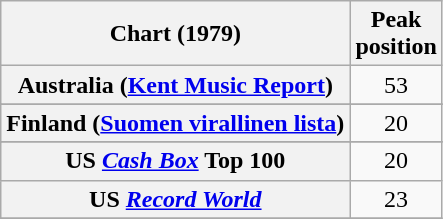<table class="wikitable sortable plainrowheaders" style="text-align:center">
<tr>
<th scope="col">Chart (1979)</th>
<th scope="col">Peak<br>position</th>
</tr>
<tr>
<th scope="row">Australia (<a href='#'>Kent Music Report</a>)</th>
<td>53</td>
</tr>
<tr>
</tr>
<tr>
</tr>
<tr>
</tr>
<tr>
<th scope="row">Finland (<a href='#'>Suomen virallinen lista</a>)</th>
<td>20</td>
</tr>
<tr>
</tr>
<tr>
</tr>
<tr>
</tr>
<tr>
</tr>
<tr>
</tr>
<tr>
</tr>
<tr>
</tr>
<tr>
</tr>
<tr>
<th scope="row">US <em><a href='#'>Cash Box</a></em> Top 100</th>
<td>20</td>
</tr>
<tr>
<th scope="row">US <em><a href='#'>Record World</a></em></th>
<td>23</td>
</tr>
<tr>
</tr>
</table>
